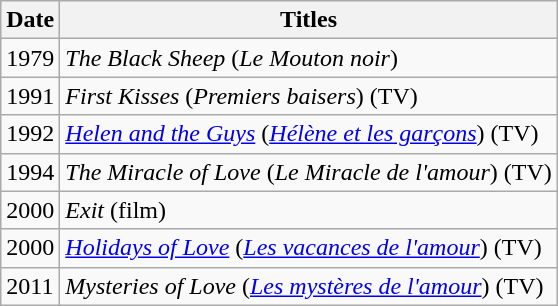<table class="wikitable">
<tr>
<th>Date</th>
<th>Titles</th>
</tr>
<tr>
<td>1979</td>
<td><em>The Black Sheep</em> (<em>Le Mouton noir</em>)</td>
</tr>
<tr>
<td>1991</td>
<td><em>First Kisses</em> (<em>Premiers baisers</em>) (TV)</td>
</tr>
<tr>
<td>1992</td>
<td><em><a href='#'>Helen and the Guys</a></em> (<em><a href='#'>Hélène et les garçons</a></em>) (TV)</td>
</tr>
<tr>
<td>1994</td>
<td><em>The Miracle of Love</em> (<em>Le Miracle de l'amour</em>) (TV)</td>
</tr>
<tr>
<td>2000</td>
<td><em>Exit</em> (film)</td>
</tr>
<tr>
<td>2000</td>
<td><em><a href='#'>Holidays of Love</a></em> (<em><a href='#'>Les vacances de l'amour</a></em>) (TV)</td>
</tr>
<tr>
<td>2011</td>
<td><em>Mysteries of Love</em> (<em><a href='#'>Les mystères de l'amour</a></em>) (TV)</td>
</tr>
</table>
